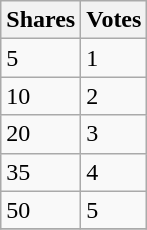<table class="wikitable">
<tr>
<th>Shares</th>
<th>Votes</th>
</tr>
<tr>
<td>5</td>
<td>1</td>
</tr>
<tr>
<td>10</td>
<td>2</td>
</tr>
<tr>
<td>20</td>
<td>3</td>
</tr>
<tr>
<td>35</td>
<td>4</td>
</tr>
<tr>
<td>50</td>
<td>5</td>
</tr>
<tr>
</tr>
</table>
